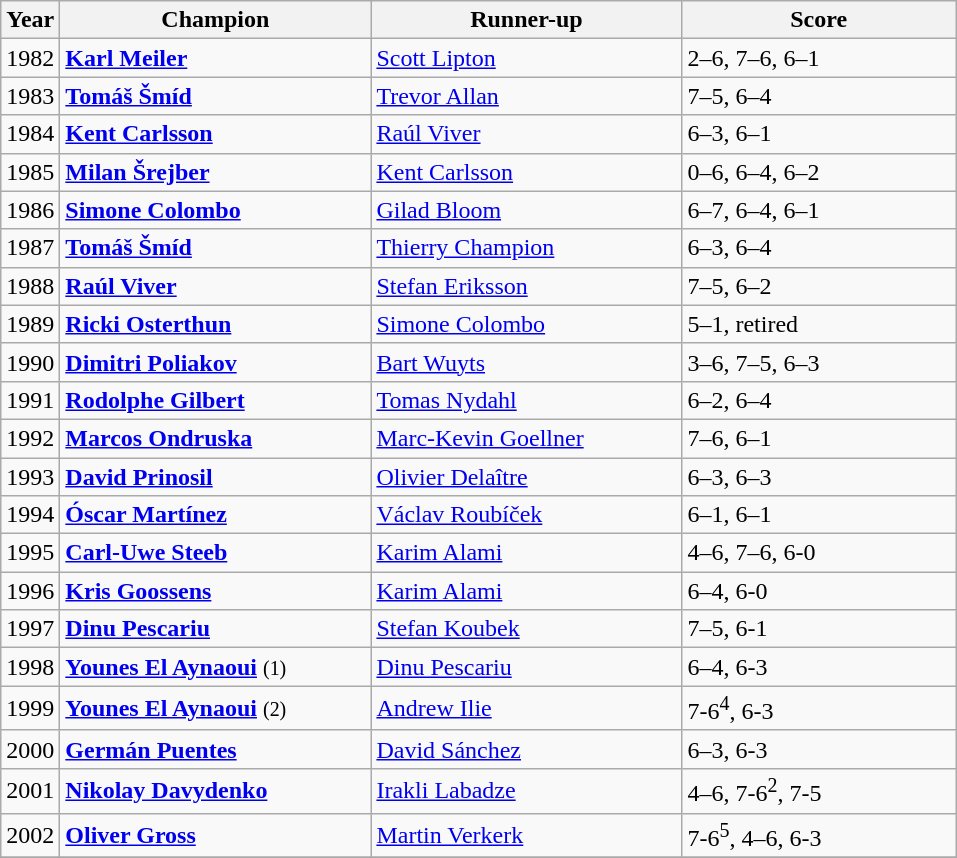<table class="wikitable">
<tr>
<th>Year</th>
<th width="200">Champion</th>
<th width="200">Runner-up</th>
<th width="175">Score</th>
</tr>
<tr>
<td>1982</td>
<td> <strong><a href='#'>Karl Meiler</a></strong></td>
<td> <a href='#'>Scott Lipton</a></td>
<td>2–6, 7–6, 6–1</td>
</tr>
<tr>
<td>1983</td>
<td> <strong><a href='#'>Tomáš Šmíd</a></strong></td>
<td> <a href='#'>Trevor Allan</a></td>
<td>7–5, 6–4</td>
</tr>
<tr>
<td>1984</td>
<td> <strong><a href='#'>Kent Carlsson</a></strong></td>
<td> <a href='#'>Raúl Viver</a></td>
<td>6–3, 6–1</td>
</tr>
<tr>
<td>1985</td>
<td> <strong><a href='#'>Milan Šrejber</a></strong></td>
<td> <a href='#'>Kent Carlsson</a></td>
<td>0–6, 6–4, 6–2</td>
</tr>
<tr>
<td>1986</td>
<td> <strong><a href='#'>Simone Colombo</a></strong></td>
<td> <a href='#'>Gilad Bloom</a></td>
<td>6–7, 6–4, 6–1</td>
</tr>
<tr>
<td>1987</td>
<td> <strong><a href='#'>Tomáš Šmíd</a></strong></td>
<td> <a href='#'>Thierry Champion</a></td>
<td>6–3, 6–4</td>
</tr>
<tr>
<td>1988</td>
<td> <strong><a href='#'>Raúl Viver</a></strong></td>
<td> <a href='#'>Stefan Eriksson</a></td>
<td>7–5, 6–2</td>
</tr>
<tr>
<td>1989</td>
<td> <strong><a href='#'>Ricki Osterthun</a></strong></td>
<td> <a href='#'>Simone Colombo</a></td>
<td>5–1, retired</td>
</tr>
<tr>
<td>1990</td>
<td> <strong><a href='#'>Dimitri Poliakov</a></strong></td>
<td> <a href='#'>Bart Wuyts</a></td>
<td>3–6, 7–5, 6–3</td>
</tr>
<tr>
<td>1991</td>
<td> <strong><a href='#'>Rodolphe Gilbert</a></strong></td>
<td> <a href='#'>Tomas Nydahl</a></td>
<td>6–2, 6–4</td>
</tr>
<tr>
<td>1992</td>
<td> <strong><a href='#'>Marcos Ondruska</a></strong></td>
<td> <a href='#'>Marc-Kevin Goellner</a></td>
<td>7–6, 6–1</td>
</tr>
<tr>
<td>1993</td>
<td> <strong><a href='#'>David Prinosil</a></strong></td>
<td> <a href='#'>Olivier Delaître</a></td>
<td>6–3, 6–3</td>
</tr>
<tr>
<td>1994</td>
<td> <strong><a href='#'>Óscar Martínez</a></strong></td>
<td> <a href='#'>Václav Roubíček</a></td>
<td>6–1, 6–1</td>
</tr>
<tr>
<td>1995</td>
<td> <strong><a href='#'>Carl-Uwe Steeb</a></strong></td>
<td> <a href='#'>Karim Alami</a></td>
<td>4–6, 7–6, 6-0</td>
</tr>
<tr>
<td>1996</td>
<td> <strong><a href='#'>Kris Goossens</a></strong></td>
<td> <a href='#'>Karim Alami</a></td>
<td>6–4, 6-0</td>
</tr>
<tr>
<td>1997</td>
<td> <strong><a href='#'>Dinu Pescariu</a></strong></td>
<td> <a href='#'>Stefan Koubek</a></td>
<td>7–5, 6-1</td>
</tr>
<tr>
<td>1998</td>
<td> <strong><a href='#'>Younes El Aynaoui</a></strong> <small>(1)</small></td>
<td> <a href='#'>Dinu Pescariu</a></td>
<td>6–4, 6-3</td>
</tr>
<tr>
<td>1999</td>
<td> <strong><a href='#'>Younes El Aynaoui</a></strong> <small>(2)</small></td>
<td> <a href='#'>Andrew Ilie</a></td>
<td>7-6<sup>4</sup>, 6-3</td>
</tr>
<tr>
<td>2000</td>
<td> <strong><a href='#'>Germán Puentes</a></strong></td>
<td> <a href='#'>David Sánchez</a></td>
<td>6–3, 6-3</td>
</tr>
<tr>
<td>2001</td>
<td> <strong><a href='#'>Nikolay Davydenko</a></strong></td>
<td> <a href='#'>Irakli Labadze</a></td>
<td>4–6, 7-6<sup>2</sup>, 7-5</td>
</tr>
<tr>
<td>2002</td>
<td> <strong><a href='#'>Oliver Gross</a></strong></td>
<td> <a href='#'>Martin Verkerk</a></td>
<td>7-6<sup>5</sup>, 4–6, 6-3</td>
</tr>
<tr>
</tr>
</table>
